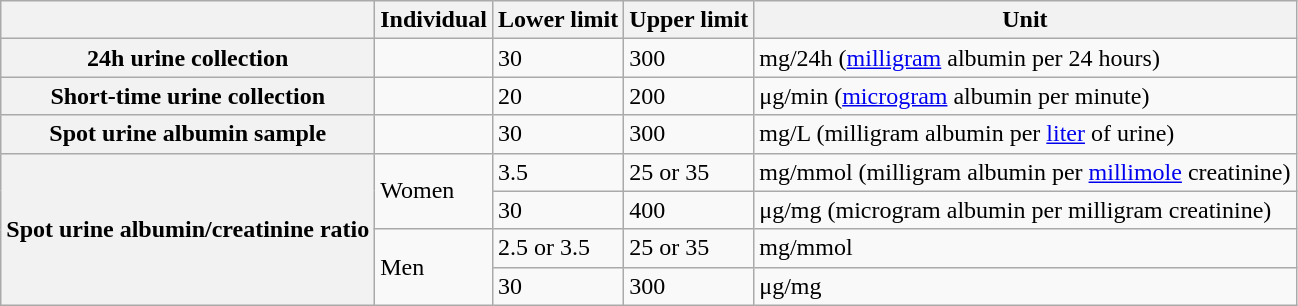<table class="wikitable" align="center">
<tr>
<th></th>
<th>Individual</th>
<th>Lower limit</th>
<th>Upper limit</th>
<th>Unit</th>
</tr>
<tr>
<th>24h urine collection</th>
<td></td>
<td>30</td>
<td>300</td>
<td>mg/24h (<a href='#'>milligram</a> albumin per 24 hours)</td>
</tr>
<tr>
<th>Short-time urine collection</th>
<td></td>
<td>20</td>
<td>200</td>
<td>μg/min (<a href='#'>microgram</a> albumin per minute)</td>
</tr>
<tr>
<th>Spot urine albumin sample</th>
<td></td>
<td>30</td>
<td>300</td>
<td>mg/L (milligram albumin per <a href='#'>liter</a> of urine)</td>
</tr>
<tr>
<th rowspan=4>Spot urine albumin/creatinine ratio</th>
<td rowspan=2>Women</td>
<td>3.5</td>
<td>25 or 35</td>
<td>mg/mmol (milligram albumin per <a href='#'>millimole</a> creatinine)</td>
</tr>
<tr>
<td>30</td>
<td>400</td>
<td>μg/mg (microgram albumin per milligram creatinine)</td>
</tr>
<tr>
<td rowspan=2>Men</td>
<td>2.5 or  3.5</td>
<td>25 or 35</td>
<td>mg/mmol</td>
</tr>
<tr>
<td>30</td>
<td>300</td>
<td>μg/mg</td>
</tr>
</table>
